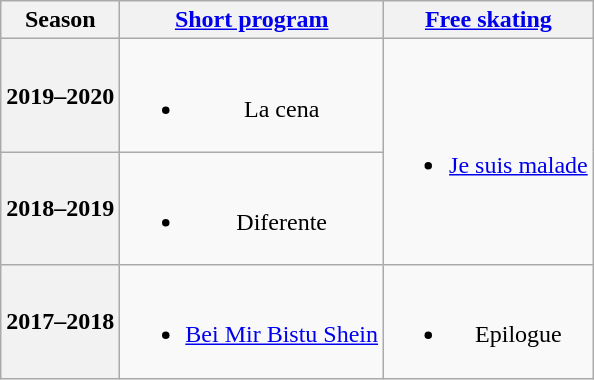<table class=wikitable style=text-align:center>
<tr>
<th>Season</th>
<th><a href='#'>Short program</a></th>
<th><a href='#'>Free skating</a></th>
</tr>
<tr>
<th>2019–2020 <br> </th>
<td><br><ul><li>La cena <br></li></ul></td>
<td rowspan=2><br><ul><li><a href='#'>Je suis malade</a> <br></li></ul></td>
</tr>
<tr>
<th>2018–2019 <br> </th>
<td><br><ul><li>Diferente <br></li></ul></td>
</tr>
<tr>
<th>2017–2018 <br> </th>
<td><br><ul><li><a href='#'>Bei Mir Bistu Shein</a> <br></li></ul></td>
<td><br><ul><li>Epilogue</li></ul></td>
</tr>
</table>
